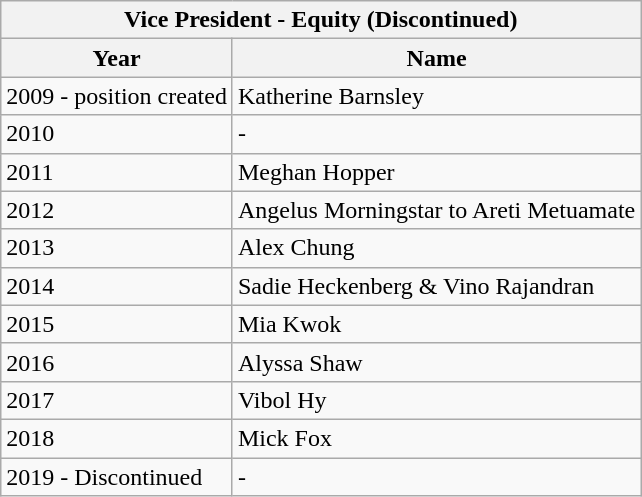<table class="wikitable mw-collapsible mw-collapsed">
<tr>
<th colspan=4>Vice President - Equity (Discontinued)</th>
</tr>
<tr>
<th>Year</th>
<th>Name</th>
</tr>
<tr>
<td>2009 - position created</td>
<td>Katherine Barnsley</td>
</tr>
<tr>
<td>2010</td>
<td>-</td>
</tr>
<tr>
<td>2011</td>
<td>Meghan Hopper</td>
</tr>
<tr>
<td>2012</td>
<td>Angelus Morningstar to Areti Metuamate</td>
</tr>
<tr>
<td>2013</td>
<td>Alex Chung</td>
</tr>
<tr>
<td>2014</td>
<td>Sadie Heckenberg & Vino Rajandran</td>
</tr>
<tr>
<td>2015</td>
<td>Mia Kwok</td>
</tr>
<tr>
<td>2016</td>
<td>Alyssa Shaw</td>
</tr>
<tr>
<td>2017</td>
<td>Vibol Hy</td>
</tr>
<tr>
<td>2018</td>
<td>Mick Fox</td>
</tr>
<tr>
<td>2019 - Discontinued</td>
<td>-</td>
</tr>
</table>
